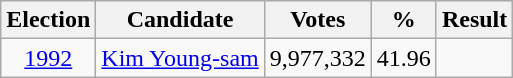<table class="wikitable" style="text-align:center">
<tr>
<th>Election</th>
<th>Candidate</th>
<th>Votes</th>
<th>%</th>
<th>Result</th>
</tr>
<tr>
<td><a href='#'>1992</a></td>
<td><a href='#'>Kim Young-sam</a></td>
<td>9,977,332</td>
<td>41.96</td>
<td></td>
</tr>
</table>
